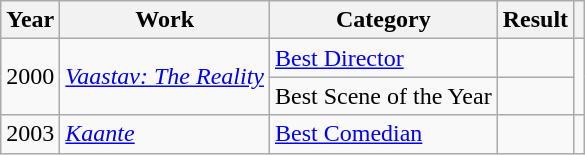<table class="wikitable">
<tr>
<th>Year</th>
<th>Work</th>
<th>Category</th>
<th>Result</th>
<th></th>
</tr>
<tr>
<td rowspan="2">2000</td>
<td rowspan="2"><em><a href='#'>Vaastav: The Reality</a></em></td>
<td><a href='#'>Best Director</a></td>
<td></td>
<td rowspan="2"></td>
</tr>
<tr>
<td>Best Scene of the Year</td>
<td></td>
</tr>
<tr>
<td>2003</td>
<td><em><a href='#'>Kaante</a></em></td>
<td><a href='#'>Best Comedian</a></td>
<td></td>
<td></td>
</tr>
</table>
